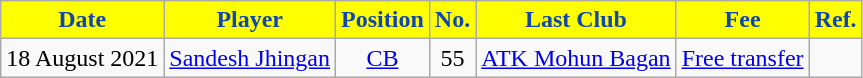<table class="wikitable sortable">
<tr>
<th style="background:#FFFF00; color:#1047AB;"><strong>Date</strong></th>
<th style="background:#FFFF00; color:#1047AB;"><strong>Player</strong></th>
<th style="background:#FFFF00; color:#1047AB;"><strong>Position</strong></th>
<th style="background:#FFFF00; color:#1047AB;"><strong>No.</strong></th>
<th style="background:#FFFF00; color:#1047AB;">Last Club</th>
<th style="background:#FFFF00; color:#1047AB;"><strong>Fee</strong></th>
<th style="background:#FFFF00; color:#1047AB;"><strong>Ref.</strong></th>
</tr>
<tr>
<td>18 August 2021</td>
<td style="text-align:left;"> <a href='#'>Sandesh Jhingan</a></td>
<td style="text-align:center;"><a href='#'>CB</a></td>
<td style="text-align:center;">55</td>
<td style="text-align:left;"> <a href='#'>ATK Mohun Bagan</a></td>
<td><a href='#'>Free transfer</a></td>
<td></td>
</tr>
</table>
